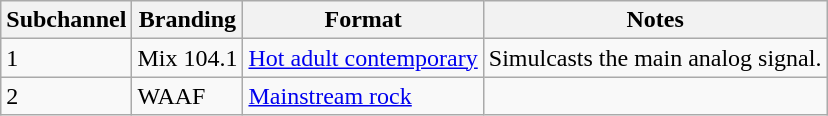<table class="wikitable">
<tr>
<th>Subchannel</th>
<th>Branding</th>
<th>Format</th>
<th>Notes</th>
</tr>
<tr>
<td>1</td>
<td>Mix 104.1</td>
<td><a href='#'>Hot adult contemporary</a></td>
<td>Simulcasts the main analog signal.</td>
</tr>
<tr>
<td>2</td>
<td>WAAF</td>
<td><a href='#'>Mainstream rock</a></td>
<td></td>
</tr>
</table>
